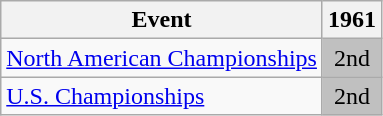<table class="wikitable">
<tr>
<th>Event</th>
<th>1961</th>
</tr>
<tr>
<td><a href='#'>North American Championships</a></td>
<td align="center" bgcolor="silver">2nd</td>
</tr>
<tr>
<td><a href='#'>U.S. Championships</a></td>
<td align="center" bgcolor="silver">2nd</td>
</tr>
</table>
